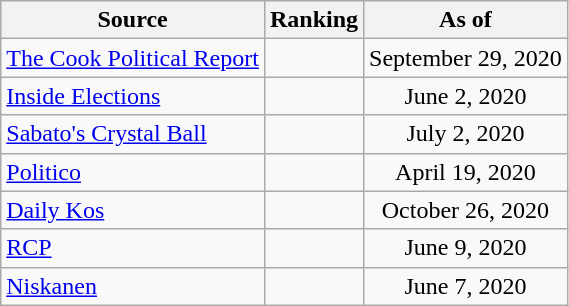<table class="wikitable" style="text-align:center">
<tr>
<th>Source</th>
<th>Ranking</th>
<th>As of</th>
</tr>
<tr>
<td style="text-align:left"><a href='#'>The Cook Political Report</a></td>
<td></td>
<td>September 29, 2020</td>
</tr>
<tr>
<td style="text-align:left"><a href='#'>Inside Elections</a></td>
<td></td>
<td>June 2, 2020</td>
</tr>
<tr>
<td style="text-align:left"><a href='#'>Sabato's Crystal Ball</a></td>
<td></td>
<td>July 2, 2020</td>
</tr>
<tr>
<td style="text-align:left"><a href='#'>Politico</a></td>
<td></td>
<td>April 19, 2020</td>
</tr>
<tr>
<td style="text-align:left"><a href='#'>Daily Kos</a></td>
<td></td>
<td>October 26, 2020</td>
</tr>
<tr>
<td style="text-align:left"><a href='#'>RCP</a></td>
<td></td>
<td>June 9, 2020</td>
</tr>
<tr>
<td style="text-align:left"><a href='#'>Niskanen</a></td>
<td></td>
<td>June 7, 2020</td>
</tr>
</table>
